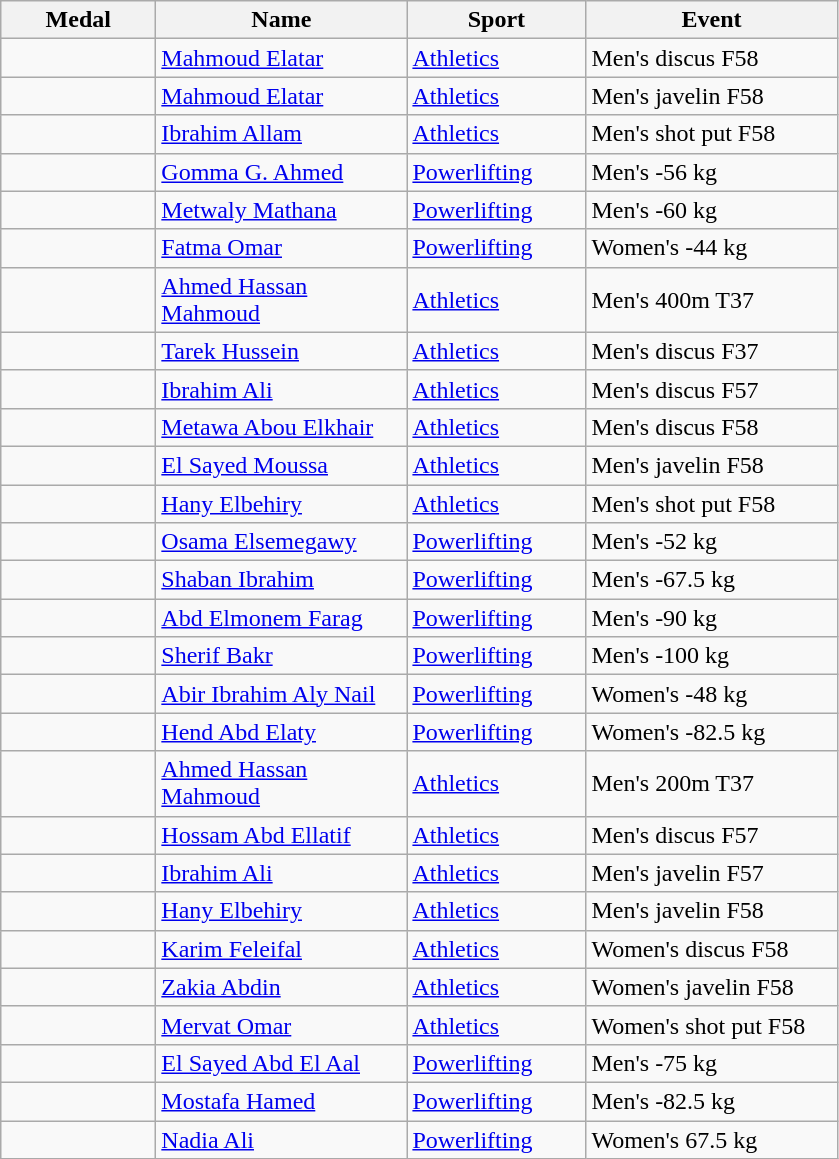<table class="wikitable">
<tr>
<th style="width:6em">Medal</th>
<th style="width:10em">Name</th>
<th style="width:7em">Sport</th>
<th style="width:10em">Event</th>
</tr>
<tr>
<td></td>
<td><a href='#'>Mahmoud Elatar</a></td>
<td><a href='#'>Athletics</a></td>
<td>Men's discus F58</td>
</tr>
<tr>
<td></td>
<td><a href='#'>Mahmoud Elatar</a></td>
<td><a href='#'>Athletics</a></td>
<td>Men's javelin F58</td>
</tr>
<tr>
<td></td>
<td><a href='#'>Ibrahim Allam</a></td>
<td><a href='#'>Athletics</a></td>
<td>Men's shot put F58</td>
</tr>
<tr>
<td></td>
<td><a href='#'>Gomma G. Ahmed</a></td>
<td><a href='#'>Powerlifting</a></td>
<td>Men's -56 kg</td>
</tr>
<tr>
<td></td>
<td><a href='#'>Metwaly Mathana</a></td>
<td><a href='#'>Powerlifting</a></td>
<td>Men's -60 kg</td>
</tr>
<tr>
<td></td>
<td><a href='#'>Fatma Omar</a></td>
<td><a href='#'>Powerlifting</a></td>
<td>Women's -44 kg</td>
</tr>
<tr>
<td></td>
<td><a href='#'>Ahmed Hassan Mahmoud</a></td>
<td><a href='#'>Athletics</a></td>
<td>Men's 400m T37</td>
</tr>
<tr>
<td></td>
<td><a href='#'>Tarek Hussein</a></td>
<td><a href='#'>Athletics</a></td>
<td>Men's discus F37</td>
</tr>
<tr>
<td></td>
<td><a href='#'>Ibrahim Ali</a></td>
<td><a href='#'>Athletics</a></td>
<td>Men's discus F57</td>
</tr>
<tr>
<td></td>
<td><a href='#'>Metawa Abou Elkhair</a></td>
<td><a href='#'>Athletics</a></td>
<td>Men's discus F58</td>
</tr>
<tr>
<td></td>
<td><a href='#'>El Sayed Moussa</a></td>
<td><a href='#'>Athletics</a></td>
<td>Men's javelin F58</td>
</tr>
<tr>
<td></td>
<td><a href='#'>Hany Elbehiry</a></td>
<td><a href='#'>Athletics</a></td>
<td>Men's shot put F58</td>
</tr>
<tr>
<td></td>
<td><a href='#'>Osama Elsemegawy</a></td>
<td><a href='#'>Powerlifting</a></td>
<td>Men's -52 kg</td>
</tr>
<tr>
<td></td>
<td><a href='#'>Shaban Ibrahim</a></td>
<td><a href='#'>Powerlifting</a></td>
<td>Men's -67.5 kg</td>
</tr>
<tr>
<td></td>
<td><a href='#'>Abd Elmonem Farag</a></td>
<td><a href='#'>Powerlifting</a></td>
<td>Men's -90 kg</td>
</tr>
<tr>
<td></td>
<td><a href='#'>Sherif Bakr</a></td>
<td><a href='#'>Powerlifting</a></td>
<td>Men's -100 kg</td>
</tr>
<tr>
<td></td>
<td><a href='#'>Abir Ibrahim Aly Nail</a></td>
<td><a href='#'>Powerlifting</a></td>
<td>Women's -48 kg</td>
</tr>
<tr>
<td></td>
<td><a href='#'>Hend Abd Elaty</a></td>
<td><a href='#'>Powerlifting</a></td>
<td>Women's -82.5 kg</td>
</tr>
<tr>
<td></td>
<td><a href='#'>Ahmed Hassan Mahmoud</a></td>
<td><a href='#'>Athletics</a></td>
<td>Men's 200m T37</td>
</tr>
<tr>
<td></td>
<td><a href='#'>Hossam Abd Ellatif</a></td>
<td><a href='#'>Athletics</a></td>
<td>Men's discus F57</td>
</tr>
<tr>
<td></td>
<td><a href='#'>Ibrahim Ali</a></td>
<td><a href='#'>Athletics</a></td>
<td>Men's javelin F57</td>
</tr>
<tr>
<td></td>
<td><a href='#'>Hany Elbehiry</a></td>
<td><a href='#'>Athletics</a></td>
<td>Men's javelin F58</td>
</tr>
<tr>
<td></td>
<td><a href='#'>Karim Feleifal</a></td>
<td><a href='#'>Athletics</a></td>
<td>Women's discus F58</td>
</tr>
<tr>
<td></td>
<td><a href='#'>Zakia Abdin</a></td>
<td><a href='#'>Athletics</a></td>
<td>Women's javelin F58</td>
</tr>
<tr>
<td></td>
<td><a href='#'>Mervat Omar</a></td>
<td><a href='#'>Athletics</a></td>
<td>Women's shot put F58</td>
</tr>
<tr>
<td></td>
<td><a href='#'>El Sayed Abd El Aal</a></td>
<td><a href='#'>Powerlifting</a></td>
<td>Men's -75 kg</td>
</tr>
<tr>
<td></td>
<td><a href='#'>Mostafa Hamed</a></td>
<td><a href='#'>Powerlifting</a></td>
<td>Men's -82.5 kg</td>
</tr>
<tr>
<td></td>
<td><a href='#'>Nadia Ali</a></td>
<td><a href='#'>Powerlifting</a></td>
<td>Women's 67.5 kg</td>
</tr>
</table>
